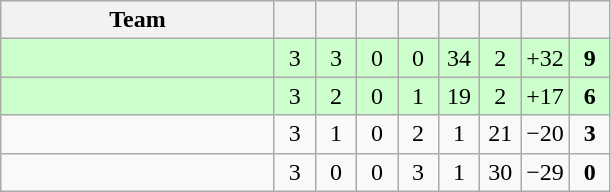<table class="wikitable" style="text-align: center;">
<tr>
<th width="175">Team</th>
<th width="20"></th>
<th width="20"></th>
<th width="20"></th>
<th width="20"></th>
<th width="20"></th>
<th width="20"></th>
<th width="20"></th>
<th width="20"></th>
</tr>
<tr bgcolor=ccffcc>
<td align=left></td>
<td>3</td>
<td>3</td>
<td>0</td>
<td>0</td>
<td>34</td>
<td>2</td>
<td>+32</td>
<td><strong>9</strong></td>
</tr>
<tr bgcolor=ccffcc>
<td align=left><em></em></td>
<td>3</td>
<td>2</td>
<td>0</td>
<td>1</td>
<td>19</td>
<td>2</td>
<td>+17</td>
<td><strong>6</strong></td>
</tr>
<tr>
<td align=left></td>
<td>3</td>
<td>1</td>
<td>0</td>
<td>2</td>
<td>1</td>
<td>21</td>
<td>−20</td>
<td><strong>3</strong></td>
</tr>
<tr>
<td align=left></td>
<td>3</td>
<td>0</td>
<td>0</td>
<td>3</td>
<td>1</td>
<td>30</td>
<td>−29</td>
<td><strong>0</strong></td>
</tr>
</table>
